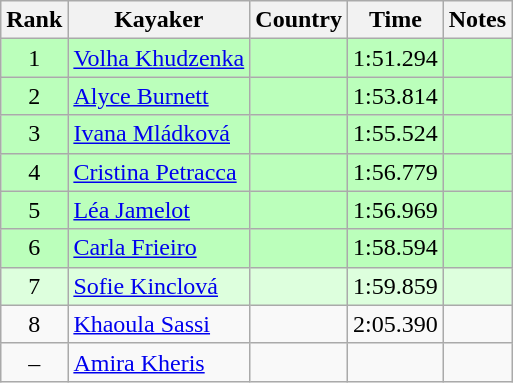<table class="wikitable" style="text-align:center">
<tr>
<th>Rank</th>
<th>Kayaker</th>
<th>Country</th>
<th>Time</th>
<th>Notes</th>
</tr>
<tr bgcolor=bbffbb>
<td>1</td>
<td align="left"><a href='#'>Volha Khudzenka</a></td>
<td align="left"></td>
<td>1:51.294</td>
<td></td>
</tr>
<tr bgcolor=bbffbb>
<td>2</td>
<td align="left"><a href='#'>Alyce Burnett</a></td>
<td align="left"></td>
<td>1:53.814</td>
<td></td>
</tr>
<tr bgcolor=bbffbb>
<td>3</td>
<td align="left"><a href='#'>Ivana Mládková</a></td>
<td align="left"></td>
<td>1:55.524</td>
<td></td>
</tr>
<tr bgcolor=bbffbb>
<td>4</td>
<td align="left"><a href='#'>Cristina Petracca</a></td>
<td align="left"></td>
<td>1:56.779</td>
<td></td>
</tr>
<tr bgcolor=bbffbb>
<td>5</td>
<td align="left"><a href='#'>Léa Jamelot</a></td>
<td align="left"></td>
<td>1:56.969</td>
<td></td>
</tr>
<tr bgcolor=bbffbb>
<td>6</td>
<td align="left"><a href='#'>Carla Frieiro</a></td>
<td align="left"></td>
<td>1:58.594</td>
<td></td>
</tr>
<tr bgcolor=ddffdd>
<td>7</td>
<td align="left"><a href='#'>Sofie Kinclová</a></td>
<td align="left"></td>
<td>1:59.859</td>
<td></td>
</tr>
<tr>
<td>8</td>
<td align="left"><a href='#'>Khaoula Sassi</a></td>
<td align="left"></td>
<td>2:05.390</td>
<td></td>
</tr>
<tr>
<td>–</td>
<td align="left"><a href='#'>Amira Kheris</a></td>
<td align="left"></td>
<td></td>
<td></td>
</tr>
</table>
